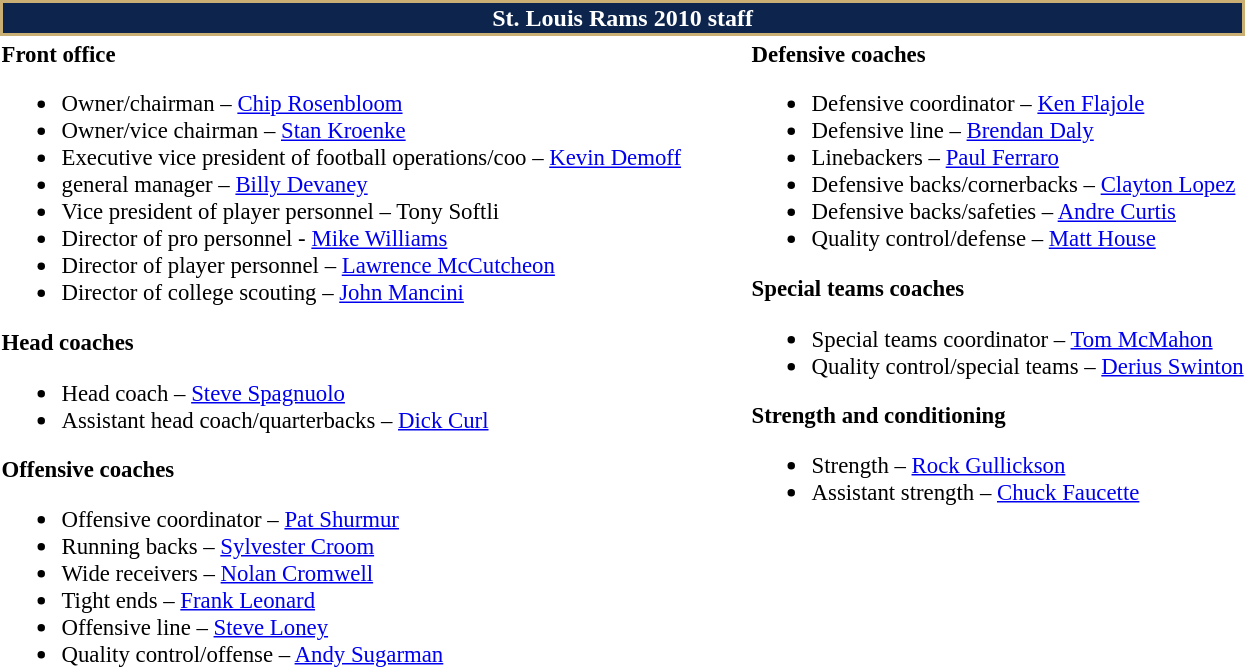<table class="toccolours" style="text-align: left">
<tr>
<th colspan="7" style="background:#0d254c; color:white; text-align: center; border:2px solid #C9AF74;"><strong>St. Louis Rams 2010 staff</strong></th>
</tr>
<tr>
<td style="font-size:95%; vertical-align:top;"><strong>Front office</strong><br><ul><li>Owner/chairman – <a href='#'>Chip Rosenbloom</a></li><li>Owner/vice chairman – <a href='#'>Stan Kroenke</a></li><li>Executive vice president of football operations/coo – <a href='#'>Kevin Demoff</a></li><li>general manager – <a href='#'>Billy Devaney</a></li><li>Vice president of player personnel – Tony Softli</li><li>Director of pro personnel - <a href='#'>Mike Williams</a></li><li>Director of player personnel – <a href='#'>Lawrence McCutcheon</a></li><li>Director of college scouting – <a href='#'>John Mancini</a></li></ul><strong>Head coaches</strong><ul><li>Head coach – <a href='#'>Steve Spagnuolo</a></li><li>Assistant head coach/quarterbacks – <a href='#'>Dick Curl</a></li></ul><strong>Offensive coaches</strong><ul><li>Offensive coordinator – <a href='#'>Pat Shurmur</a></li><li>Running backs – <a href='#'>Sylvester Croom</a></li><li>Wide receivers – <a href='#'>Nolan Cromwell</a></li><li>Tight ends – <a href='#'>Frank Leonard</a></li><li>Offensive line – <a href='#'>Steve Loney</a></li><li>Quality control/offense – <a href='#'>Andy Sugarman</a></li></ul></td>
<td width="35"> </td>
<td valign="top"></td>
<td style="font-size:95%; vertical-align:top;"><strong>Defensive coaches</strong><br><ul><li>Defensive coordinator – <a href='#'>Ken Flajole</a></li><li>Defensive line – <a href='#'>Brendan Daly</a></li><li>Linebackers – <a href='#'>Paul Ferraro</a></li><li>Defensive backs/cornerbacks – <a href='#'>Clayton Lopez</a></li><li>Defensive backs/safeties – <a href='#'>Andre Curtis</a></li><li>Quality control/defense – <a href='#'>Matt House</a></li></ul><strong>Special teams coaches</strong><ul><li>Special teams coordinator – <a href='#'>Tom McMahon</a></li><li>Quality control/special teams – <a href='#'>Derius Swinton</a></li></ul><strong>Strength and conditioning</strong><ul><li>Strength – <a href='#'>Rock Gullickson</a></li><li>Assistant strength – <a href='#'>Chuck Faucette</a></li></ul></td>
</tr>
</table>
